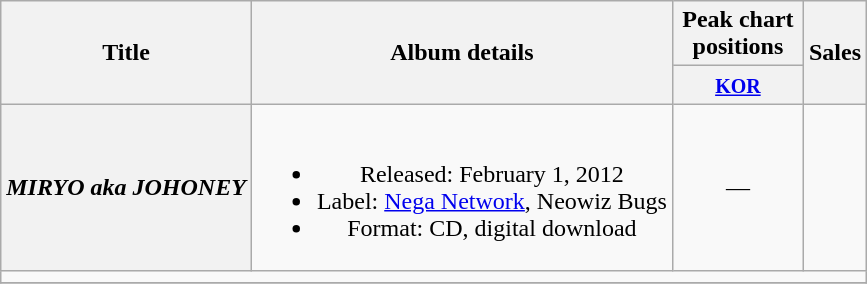<table class="wikitable plainrowheaders" style="text-align:center;">
<tr>
<th scope="col" rowspan="2">Title</th>
<th scope="col" rowspan="2">Album details</th>
<th scope="col" colspan="1" style="width:5em;">Peak chart positions</th>
<th scope="col" rowspan="2">Sales</th>
</tr>
<tr>
<th><small><a href='#'>KOR</a></small><br></th>
</tr>
<tr>
<th scope="row"><em>MIRYO aka JOHONEY</em></th>
<td><br><ul><li>Released: February 1, 2012</li><li>Label: <a href='#'>Nega Network</a>, Neowiz Bugs</li><li>Format: CD, digital download</li></ul></td>
<td>—</td>
<td></td>
</tr>
<tr>
<td colspan="4"></td>
</tr>
<tr>
</tr>
</table>
